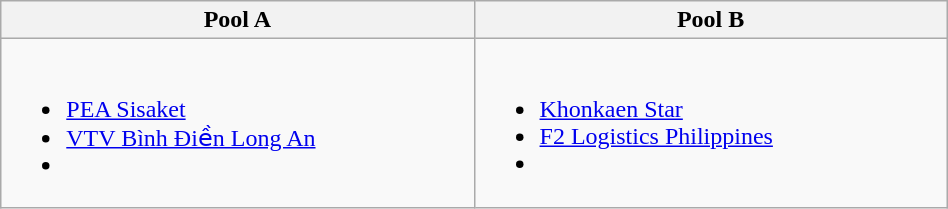<table class="wikitable" width=50%>
<tr>
<th width=25%>Pool A</th>
<th width=25%>Pool B</th>
</tr>
<tr>
<td><br><ul><li><a href='#'>PEA Sisaket</a></li><li> <a href='#'>VTV Bình Điền Long An</a></li><li></li></ul></td>
<td><br><ul><li><a href='#'>Khonkaen Star</a></li><li> <a href='#'>F2 Logistics Philippines</a></li><li></li></ul></td>
</tr>
</table>
